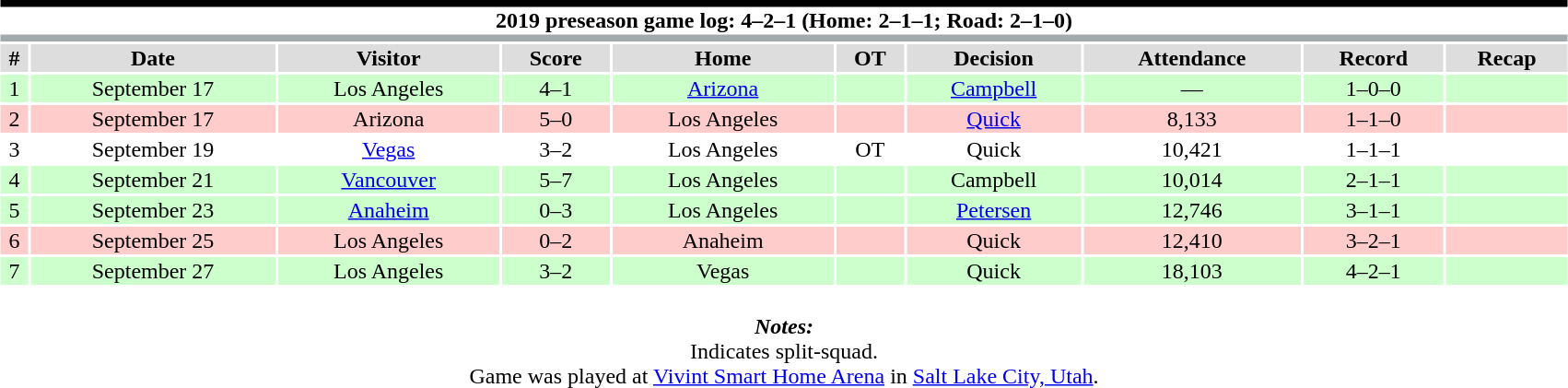<table class="toccolours collapsible collapsed" style="width:90%; clear:both; margin:1.5em auto; text-align:center;">
<tr>
<th colspan="10" style="background:#FFFFFF; border-top:#000000 5px solid; border-bottom:#A2AAAD 5px solid;">2019 preseason game log: 4–2–1 (Home: 2–1–1; Road: 2–1–0)</th>
</tr>
<tr style="background:#ddd;">
<th>#</th>
<th>Date</th>
<th>Visitor</th>
<th>Score</th>
<th>Home</th>
<th>OT</th>
<th>Decision</th>
<th>Attendance</th>
<th>Record</th>
<th>Recap</th>
</tr>
<tr style="background:#cfc;">
<td>1</td>
<td>September 17</td>
<td>Los Angeles</td>
<td>4–1</td>
<td><a href='#'>Arizona</a></td>
<td></td>
<td><a href='#'>Campbell</a></td>
<td>—</td>
<td>1–0–0</td>
<td></td>
</tr>
<tr style="background:#fcc;">
<td>2</td>
<td>September 17</td>
<td>Arizona</td>
<td>5–0</td>
<td>Los Angeles</td>
<td></td>
<td><a href='#'>Quick</a></td>
<td>8,133</td>
<td>1–1–0</td>
<td></td>
</tr>
<tr style="background:#fff;">
<td>3</td>
<td>September 19</td>
<td><a href='#'>Vegas</a></td>
<td>3–2</td>
<td>Los Angeles</td>
<td>OT</td>
<td>Quick</td>
<td>10,421</td>
<td>1–1–1</td>
<td></td>
</tr>
<tr style="background:#cfc;">
<td>4</td>
<td>September 21</td>
<td><a href='#'>Vancouver</a></td>
<td>5–7</td>
<td>Los Angeles</td>
<td></td>
<td>Campbell</td>
<td>10,014</td>
<td>2–1–1</td>
<td></td>
</tr>
<tr style="background:#cfc;">
<td>5</td>
<td>September 23</td>
<td><a href='#'>Anaheim</a></td>
<td>0–3</td>
<td>Los Angeles</td>
<td></td>
<td><a href='#'>Petersen</a></td>
<td>12,746</td>
<td>3–1–1</td>
<td></td>
</tr>
<tr style="background:#fcc;">
<td>6</td>
<td>September 25</td>
<td>Los Angeles</td>
<td>0–2</td>
<td>Anaheim</td>
<td></td>
<td>Quick</td>
<td>12,410</td>
<td>3–2–1</td>
<td></td>
</tr>
<tr style="background:#cfc;">
<td>7</td>
<td>September 27</td>
<td>Los Angeles</td>
<td>3–2</td>
<td>Vegas</td>
<td></td>
<td>Quick</td>
<td>18,103</td>
<td>4–2–1</td>
<td></td>
</tr>
<tr>
<td colspan="10" style="text-align:center;"><br><strong><em>Notes:</em></strong><br>
 Indicates split-squad.<br>
 Game was played at <a href='#'>Vivint Smart Home Arena</a> in <a href='#'>Salt Lake City, Utah</a>.</td>
</tr>
</table>
